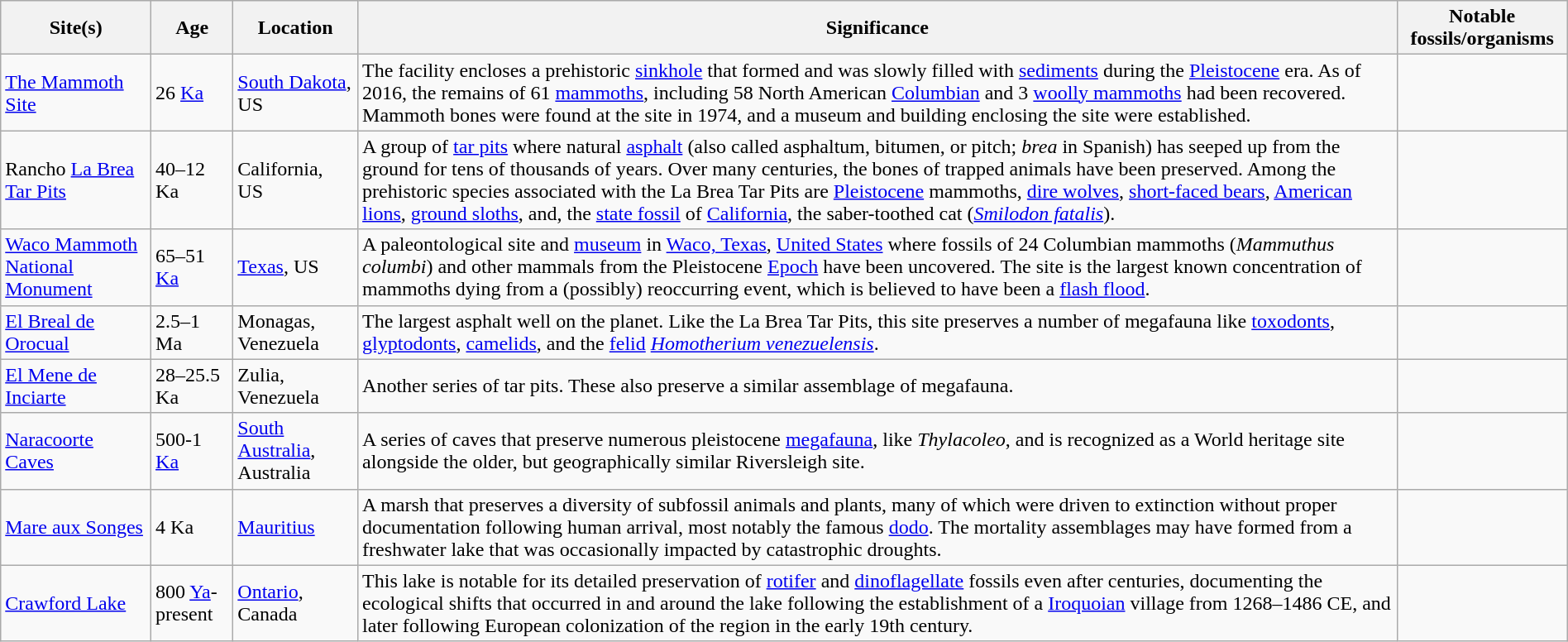<table class="wikitable" align="center" width="100%">
<tr>
<th>Site(s)</th>
<th>Age</th>
<th>Location</th>
<th>Significance</th>
<th>Notable fossils/organisms</th>
</tr>
<tr>
<td><a href='#'>The Mammoth Site</a></td>
<td>26 <a href='#'>Ka</a></td>
<td><a href='#'>South Dakota</a>, US</td>
<td>The facility encloses a prehistoric <a href='#'>sinkhole</a> that formed and was slowly filled with <a href='#'>sediments</a> during the <a href='#'>Pleistocene</a> era. As of 2016, the remains of 61 <a href='#'>mammoths</a>, including 58 North American <a href='#'>Columbian</a> and 3 <a href='#'>woolly mammoths</a> had been recovered. Mammoth bones were found at the site in 1974, and a museum and building enclosing the site were established.</td>
<td></td>
</tr>
<tr>
<td>Rancho <a href='#'>La Brea Tar Pits</a></td>
<td>40–12 Ka</td>
<td>California, US</td>
<td>A group of <a href='#'>tar pits</a> where natural <a href='#'>asphalt</a> (also called asphaltum, bitumen, or pitch; <em>brea</em> in Spanish) has seeped up from the ground for tens of thousands of years. Over many centuries, the bones of trapped animals have been preserved. Among the prehistoric species associated with the La Brea Tar Pits are <a href='#'>Pleistocene</a> mammoths, <a href='#'>dire wolves</a>, <a href='#'>short-faced bears</a>, <a href='#'>American lions</a>, <a href='#'>ground sloths</a>, and, the <a href='#'>state fossil</a> of <a href='#'>California</a>, the saber-toothed cat (<em><a href='#'>Smilodon fatalis</a></em>).</td>
<td></td>
</tr>
<tr>
<td><a href='#'>Waco Mammoth National Monument</a></td>
<td>65–51 <a href='#'>Ka</a></td>
<td><a href='#'>Texas</a>, US</td>
<td>A paleontological site and <a href='#'>museum</a> in <a href='#'>Waco, Texas</a>, <a href='#'>United States</a> where fossils of 24 Columbian mammoths (<em>Mammuthus columbi</em>) and other mammals from the Pleistocene <a href='#'>Epoch</a> have been uncovered. The site is the largest known concentration of mammoths dying from a (possibly) reoccurring event, which is believed to have been a <a href='#'>flash flood</a>.</td>
<td></td>
</tr>
<tr>
<td><a href='#'>El Breal de Orocual</a></td>
<td>2.5–1 Ma</td>
<td>Monagas, Venezuela</td>
<td>The largest asphalt well on the planet. Like the La Brea Tar Pits, this site preserves a number of megafauna like <a href='#'>toxodonts</a>, <a href='#'>glyptodonts</a>, <a href='#'>camelids</a>, and the <a href='#'>felid</a> <em><a href='#'>Homotherium venezuelensis</a></em>.</td>
<td></td>
</tr>
<tr>
<td><a href='#'>El Mene de Inciarte</a></td>
<td>28–25.5 Ka</td>
<td>Zulia, Venezuela</td>
<td>Another series of tar pits. These also preserve a similar assemblage of megafauna.</td>
<td></td>
</tr>
<tr>
<td><a href='#'>Naracoorte Caves</a></td>
<td>500-1 <a href='#'>Ka</a></td>
<td><a href='#'>South Australia</a>, Australia</td>
<td>A series of caves that preserve numerous pleistocene <a href='#'>megafauna</a>, like <em>Thylacoleo</em>, and is recognized as a World heritage site alongside the older, but geographically similar Riversleigh site.</td>
<td></td>
</tr>
<tr>
<td><a href='#'>Mare aux Songes</a></td>
<td>4 Ka</td>
<td><a href='#'>Mauritius</a></td>
<td>A marsh that preserves a diversity of subfossil animals and plants, many of which were driven to extinction without proper documentation following human arrival, most notably the famous <a href='#'>dodo</a>. The mortality assemblages may have formed from a freshwater lake that was occasionally impacted by catastrophic droughts.</td>
<td></td>
</tr>
<tr>
<td><a href='#'>Crawford Lake</a></td>
<td>800 <a href='#'>Ya</a>-present</td>
<td><a href='#'>Ontario</a>, Canada</td>
<td>This lake is notable for its detailed preservation of <a href='#'>rotifer</a> and <a href='#'>dinoflagellate</a> fossils even after centuries, documenting the ecological shifts that occurred in and around the lake following the establishment of a <a href='#'>Iroquoian</a> village from 1268–1486 CE, and later following European colonization of the region in the early 19th century.</td>
<td></td>
</tr>
</table>
